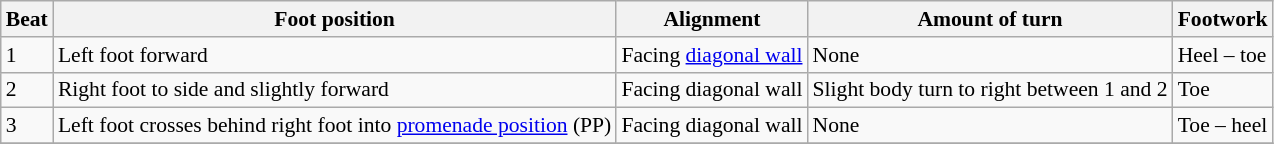<table class="wikitable" style="font-size:90%;">
<tr>
<th>Beat</th>
<th>Foot position</th>
<th>Alignment</th>
<th>Amount of turn</th>
<th>Footwork</th>
</tr>
<tr>
<td>1</td>
<td>Left foot forward</td>
<td>Facing <a href='#'>diagonal wall</a></td>
<td>None</td>
<td>Heel – toe</td>
</tr>
<tr>
<td>2</td>
<td>Right foot to side and slightly forward</td>
<td>Facing diagonal wall</td>
<td>Slight body turn to right between 1 and 2</td>
<td>Toe</td>
</tr>
<tr>
<td>3</td>
<td>Left foot crosses behind right foot into <a href='#'>promenade position</a> (PP)</td>
<td>Facing diagonal wall</td>
<td>None</td>
<td>Toe – heel</td>
</tr>
<tr>
</tr>
</table>
